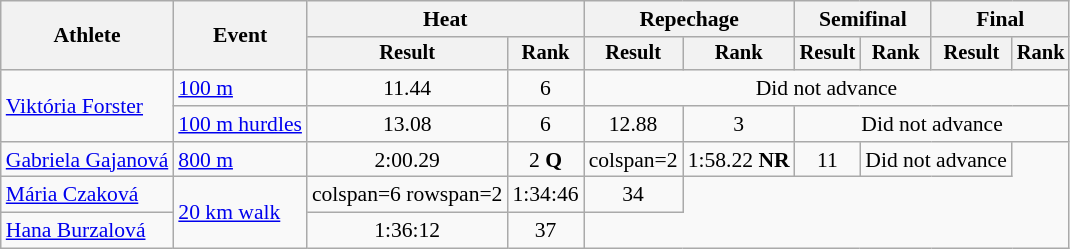<table class="wikitable" style="font-size:90%">
<tr>
<th rowspan="2">Athlete</th>
<th rowspan="2">Event</th>
<th colspan="2">Heat</th>
<th colspan="2">Repechage</th>
<th colspan="2">Semifinal</th>
<th colspan="2">Final</th>
</tr>
<tr style="font-size:95%">
<th>Result</th>
<th>Rank</th>
<th>Result</th>
<th>Rank</th>
<th>Result</th>
<th>Rank</th>
<th>Result</th>
<th>Rank</th>
</tr>
<tr align=center>
<td align=left rowspan=2><a href='#'>Viktória Forster</a></td>
<td align=left><a href='#'>100 m</a></td>
<td>11.44</td>
<td>6</td>
<td colspan="6">Did not advance</td>
</tr>
<tr align=center>
<td align=left><a href='#'>100 m hurdles</a></td>
<td>13.08</td>
<td>6</td>
<td>12.88</td>
<td>3</td>
<td colspan=4>Did not advance</td>
</tr>
<tr align=center>
<td align=left><a href='#'>Gabriela Gajanová</a></td>
<td align=left><a href='#'>800 m</a></td>
<td>2:00.29</td>
<td>2 <strong>Q</strong></td>
<td>colspan=2 </td>
<td>1:58.22 <strong>NR</strong></td>
<td>11</td>
<td colspan=2>Did not advance</td>
</tr>
<tr align=center>
<td align=left><a href='#'>Mária Czaková</a></td>
<td align=left rowspan=2><a href='#'>20 km walk</a></td>
<td>colspan=6 rowspan=2 </td>
<td>1:34:46</td>
<td>34</td>
</tr>
<tr align=center>
<td align=left><a href='#'>Hana Burzalová</a></td>
<td>1:36:12</td>
<td>37</td>
</tr>
</table>
